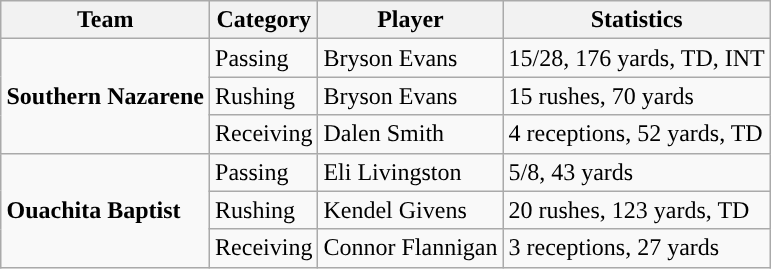<table class="wikitable" style="float: right;">
<tr>
<th>Team</th>
<th>Category</th>
<th>Player</th>
<th>Statistics</th>
</tr>
<tr>
<td rowspan=3><strong>Southern Nazarene</strong></td>
<td>Passing</td>
<td>Bryson Evans</td>
<td>15/28, 176 yards, TD, INT</td>
</tr>
<tr>
<td>Rushing</td>
<td>Bryson Evans</td>
<td>15 rushes, 70 yards</td>
</tr>
<tr>
<td>Receiving</td>
<td>Dalen Smith</td>
<td>4 receptions, 52 yards, TD</td>
</tr>
<tr>
<td rowspan=3><strong>Ouachita Baptist</strong></td>
<td>Passing</td>
<td>Eli Livingston</td>
<td>5/8, 43 yards</td>
</tr>
<tr>
<td>Rushing</td>
<td>Kendel Givens</td>
<td>20 rushes, 123 yards, TD</td>
</tr>
<tr>
<td>Receiving</td>
<td>Connor Flannigan</td>
<td>3 receptions, 27 yards</td>
</tr>
</table>
